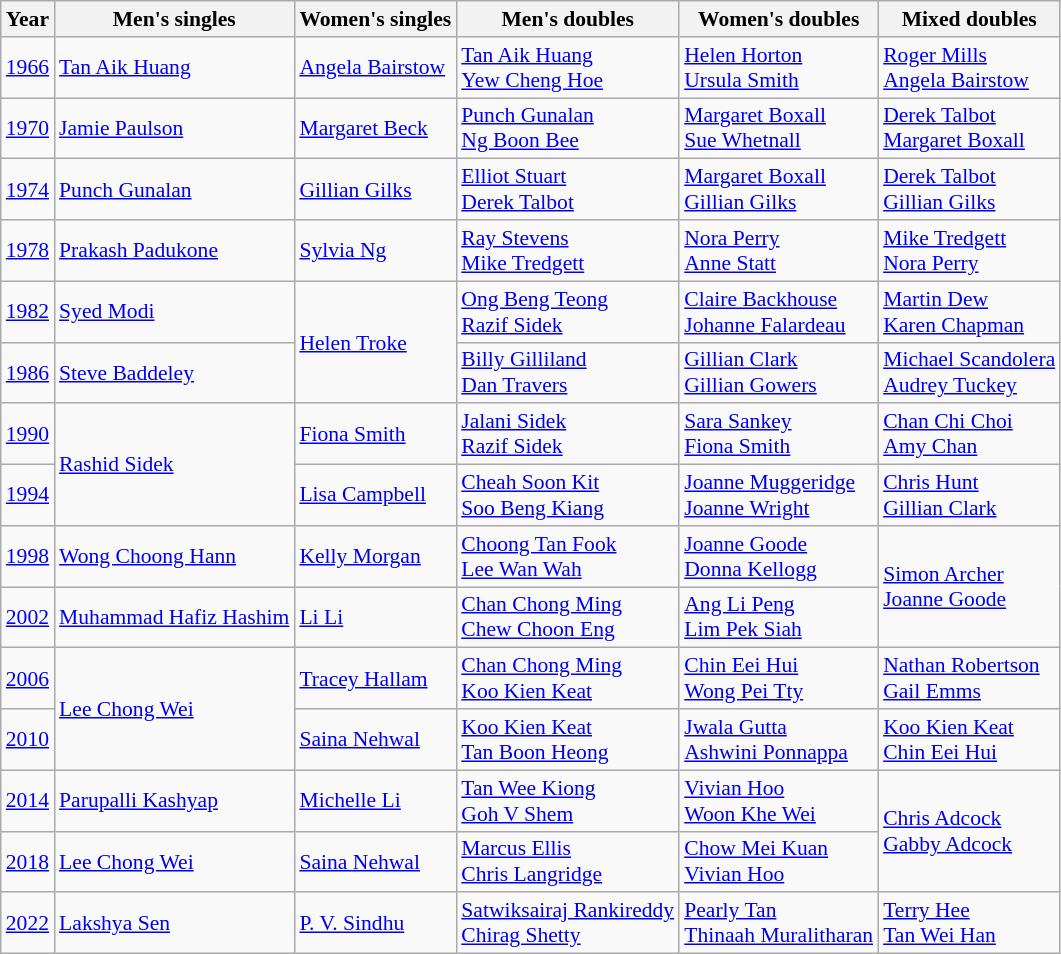<table class=wikitable style="font-size:90%;">
<tr>
<th>Year</th>
<th>Men's singles</th>
<th>Women's singles</th>
<th>Men's doubles</th>
<th>Women's doubles</th>
<th>Mixed doubles</th>
</tr>
<tr>
<td><a href='#'>1966</a></td>
<td> <a href='#'>Tan Aik Huang</a></td>
<td> <a href='#'>Angela Bairstow</a></td>
<td> <a href='#'>Tan Aik Huang</a><br> <a href='#'>Yew Cheng Hoe</a></td>
<td> <a href='#'>Helen Horton</a><br> <a href='#'>Ursula Smith</a></td>
<td> <a href='#'>Roger Mills</a><br> <a href='#'>Angela Bairstow</a></td>
</tr>
<tr>
<td><a href='#'>1970</a></td>
<td> <a href='#'>Jamie Paulson</a></td>
<td> <a href='#'>Margaret Beck</a></td>
<td> <a href='#'>Punch Gunalan</a><br> <a href='#'>Ng Boon Bee</a></td>
<td> <a href='#'>Margaret Boxall</a><br> <a href='#'>Sue Whetnall</a></td>
<td> <a href='#'>Derek Talbot</a><br> <a href='#'>Margaret Boxall</a></td>
</tr>
<tr>
<td><a href='#'>1974</a></td>
<td> <a href='#'>Punch Gunalan</a></td>
<td> <a href='#'>Gillian Gilks</a></td>
<td> <a href='#'>Elliot Stuart</a><br> <a href='#'>Derek Talbot</a></td>
<td> <a href='#'>Margaret Boxall</a><br> <a href='#'>Gillian Gilks</a></td>
<td> <a href='#'>Derek Talbot</a><br> <a href='#'>Gillian Gilks</a></td>
</tr>
<tr>
<td><a href='#'>1978</a></td>
<td> <a href='#'>Prakash Padukone</a></td>
<td> <a href='#'>Sylvia Ng</a></td>
<td> <a href='#'>Ray Stevens</a><br> <a href='#'>Mike Tredgett</a></td>
<td> <a href='#'>Nora Perry</a><br> <a href='#'>Anne Statt</a></td>
<td> <a href='#'>Mike Tredgett</a><br> <a href='#'>Nora Perry</a></td>
</tr>
<tr>
<td><a href='#'>1982</a></td>
<td> <a href='#'>Syed Modi</a></td>
<td rowspan=2> <a href='#'>Helen Troke</a></td>
<td> <a href='#'>Ong Beng Teong</a><br> <a href='#'>Razif Sidek</a></td>
<td> <a href='#'>Claire Backhouse</a><br> <a href='#'>Johanne Falardeau</a></td>
<td> <a href='#'>Martin Dew</a><br> <a href='#'>Karen Chapman</a></td>
</tr>
<tr>
<td><a href='#'>1986</a></td>
<td> <a href='#'>Steve Baddeley</a></td>
<td> <a href='#'>Billy Gilliland</a><br> <a href='#'>Dan Travers</a></td>
<td> <a href='#'>Gillian Clark</a><br> <a href='#'>Gillian Gowers</a></td>
<td> <a href='#'>Michael Scandolera</a><br> <a href='#'>Audrey Tuckey</a></td>
</tr>
<tr>
<td><a href='#'>1990</a></td>
<td rowspan=2> <a href='#'>Rashid Sidek</a></td>
<td> <a href='#'>Fiona Smith</a></td>
<td> <a href='#'>Jalani Sidek</a><br> <a href='#'>Razif Sidek</a></td>
<td> <a href='#'>Sara Sankey</a><br> <a href='#'>Fiona Smith</a></td>
<td> <a href='#'>Chan Chi Choi</a><br> <a href='#'>Amy Chan</a></td>
</tr>
<tr>
<td><a href='#'>1994</a></td>
<td> <a href='#'>Lisa Campbell</a></td>
<td> <a href='#'>Cheah Soon Kit</a><br> <a href='#'>Soo Beng Kiang</a></td>
<td> <a href='#'>Joanne Muggeridge</a><br> <a href='#'>Joanne Wright</a></td>
<td> <a href='#'>Chris Hunt</a><br> <a href='#'>Gillian Clark</a></td>
</tr>
<tr>
<td><a href='#'>1998</a></td>
<td> <a href='#'>Wong Choong Hann</a></td>
<td> <a href='#'>Kelly Morgan</a></td>
<td> <a href='#'>Choong Tan Fook</a><br> <a href='#'>Lee Wan Wah</a></td>
<td> <a href='#'>Joanne Goode</a><br> <a href='#'>Donna Kellogg</a></td>
<td rowspan=2> <a href='#'>Simon Archer</a><br> <a href='#'>Joanne Goode</a></td>
</tr>
<tr>
<td><a href='#'>2002</a></td>
<td> <a href='#'>Muhammad Hafiz Hashim</a></td>
<td> <a href='#'>Li Li</a></td>
<td> <a href='#'>Chan Chong Ming</a><br> <a href='#'>Chew Choon Eng</a></td>
<td> <a href='#'>Ang Li Peng</a><br> <a href='#'>Lim Pek Siah</a></td>
</tr>
<tr>
<td><a href='#'>2006</a></td>
<td rowspan=2> <a href='#'>Lee Chong Wei</a></td>
<td> <a href='#'>Tracey Hallam</a></td>
<td> <a href='#'>Chan Chong Ming</a><br> <a href='#'>Koo Kien Keat</a></td>
<td> <a href='#'>Chin Eei Hui</a><br> <a href='#'>Wong Pei Tty</a></td>
<td> <a href='#'>Nathan Robertson</a><br> <a href='#'>Gail Emms</a></td>
</tr>
<tr>
<td><a href='#'>2010</a></td>
<td> <a href='#'>Saina Nehwal</a></td>
<td> <a href='#'>Koo Kien Keat</a><br> <a href='#'>Tan Boon Heong</a></td>
<td> <a href='#'>Jwala Gutta</a><br> <a href='#'>Ashwini Ponnappa</a></td>
<td> <a href='#'>Koo Kien Keat</a><br> <a href='#'>Chin Eei Hui</a></td>
</tr>
<tr>
<td><a href='#'>2014</a></td>
<td> <a href='#'>Parupalli Kashyap</a></td>
<td> <a href='#'>Michelle Li</a></td>
<td> <a href='#'>Tan Wee Kiong</a><br> <a href='#'>Goh V Shem</a></td>
<td> <a href='#'>Vivian Hoo</a><br> <a href='#'>Woon Khe Wei</a></td>
<td rowspan=2> <a href='#'>Chris Adcock</a><br> <a href='#'>Gabby Adcock</a></td>
</tr>
<tr>
<td><a href='#'>2018</a></td>
<td> <a href='#'>Lee Chong Wei</a></td>
<td> <a href='#'>Saina Nehwal</a></td>
<td> <a href='#'>Marcus Ellis</a><br> <a href='#'>Chris Langridge</a></td>
<td> <a href='#'>Chow Mei Kuan</a><br> <a href='#'>Vivian Hoo</a></td>
</tr>
<tr>
<td><a href='#'>2022</a></td>
<td> <a href='#'>Lakshya Sen</a></td>
<td> <a href='#'>P. V. Sindhu</a></td>
<td> <a href='#'>Satwiksairaj Rankireddy</a><br> <a href='#'>Chirag Shetty</a></td>
<td> <a href='#'>Pearly Tan</a><br> <a href='#'>Thinaah Muralitharan</a></td>
<td> <a href='#'>Terry Hee</a><br> <a href='#'>Tan Wei Han</a></td>
</tr>
</table>
